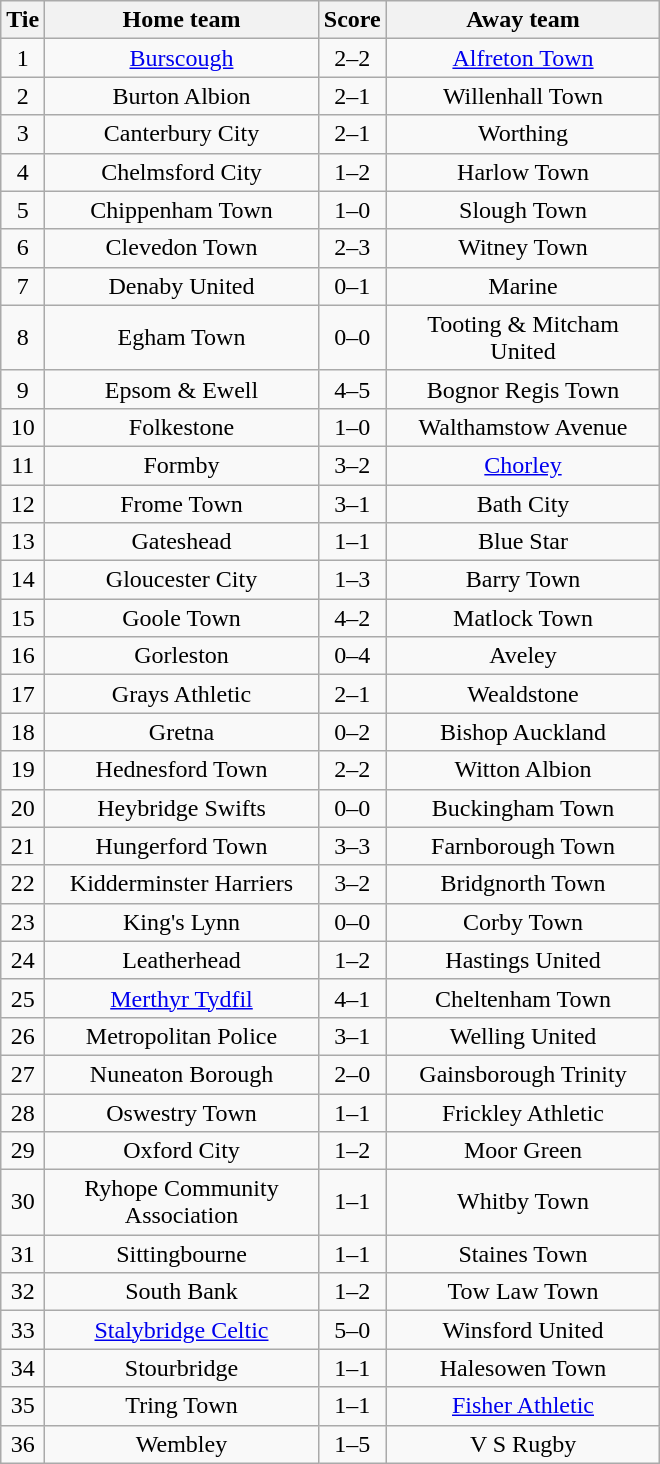<table class="wikitable" style="text-align:center;">
<tr>
<th width=20>Tie</th>
<th width=175>Home team</th>
<th width=20>Score</th>
<th width=175>Away team</th>
</tr>
<tr>
<td>1</td>
<td><a href='#'>Burscough</a></td>
<td>2–2</td>
<td><a href='#'>Alfreton Town</a></td>
</tr>
<tr>
<td>2</td>
<td>Burton Albion</td>
<td>2–1</td>
<td>Willenhall Town</td>
</tr>
<tr>
<td>3</td>
<td>Canterbury City</td>
<td>2–1</td>
<td>Worthing</td>
</tr>
<tr>
<td>4</td>
<td>Chelmsford City</td>
<td>1–2</td>
<td>Harlow Town</td>
</tr>
<tr>
<td>5</td>
<td>Chippenham Town</td>
<td>1–0</td>
<td>Slough Town</td>
</tr>
<tr>
<td>6</td>
<td>Clevedon Town</td>
<td>2–3</td>
<td>Witney Town</td>
</tr>
<tr>
<td>7</td>
<td>Denaby United</td>
<td>0–1</td>
<td>Marine</td>
</tr>
<tr>
<td>8</td>
<td>Egham Town</td>
<td>0–0</td>
<td>Tooting & Mitcham United</td>
</tr>
<tr>
<td>9</td>
<td>Epsom & Ewell</td>
<td>4–5</td>
<td>Bognor Regis Town</td>
</tr>
<tr>
<td>10</td>
<td>Folkestone</td>
<td>1–0</td>
<td>Walthamstow Avenue</td>
</tr>
<tr>
<td>11</td>
<td>Formby</td>
<td>3–2</td>
<td><a href='#'>Chorley</a></td>
</tr>
<tr>
<td>12</td>
<td>Frome Town</td>
<td>3–1</td>
<td>Bath City</td>
</tr>
<tr>
<td>13</td>
<td>Gateshead</td>
<td>1–1</td>
<td>Blue Star</td>
</tr>
<tr>
<td>14</td>
<td>Gloucester City</td>
<td>1–3</td>
<td>Barry Town</td>
</tr>
<tr>
<td>15</td>
<td>Goole Town</td>
<td>4–2</td>
<td>Matlock Town</td>
</tr>
<tr>
<td>16</td>
<td>Gorleston</td>
<td>0–4</td>
<td>Aveley</td>
</tr>
<tr>
<td>17</td>
<td>Grays Athletic</td>
<td>2–1</td>
<td>Wealdstone</td>
</tr>
<tr>
<td>18</td>
<td>Gretna</td>
<td>0–2</td>
<td>Bishop Auckland</td>
</tr>
<tr>
<td>19</td>
<td>Hednesford Town</td>
<td>2–2</td>
<td>Witton Albion</td>
</tr>
<tr>
<td>20</td>
<td>Heybridge Swifts</td>
<td>0–0</td>
<td>Buckingham Town</td>
</tr>
<tr>
<td>21</td>
<td>Hungerford Town</td>
<td>3–3</td>
<td>Farnborough Town</td>
</tr>
<tr>
<td>22</td>
<td>Kidderminster Harriers</td>
<td>3–2</td>
<td>Bridgnorth Town</td>
</tr>
<tr>
<td>23</td>
<td>King's Lynn</td>
<td>0–0</td>
<td>Corby Town</td>
</tr>
<tr>
<td>24</td>
<td>Leatherhead</td>
<td>1–2</td>
<td>Hastings United</td>
</tr>
<tr>
<td>25</td>
<td><a href='#'>Merthyr Tydfil</a></td>
<td>4–1</td>
<td>Cheltenham Town</td>
</tr>
<tr>
<td>26</td>
<td>Metropolitan Police</td>
<td>3–1</td>
<td>Welling United</td>
</tr>
<tr>
<td>27</td>
<td>Nuneaton Borough</td>
<td>2–0</td>
<td>Gainsborough Trinity</td>
</tr>
<tr>
<td>28</td>
<td>Oswestry Town</td>
<td>1–1</td>
<td>Frickley Athletic</td>
</tr>
<tr>
<td>29</td>
<td>Oxford City</td>
<td>1–2</td>
<td>Moor Green</td>
</tr>
<tr>
<td>30</td>
<td>Ryhope Community Association</td>
<td>1–1</td>
<td>Whitby Town</td>
</tr>
<tr>
<td>31</td>
<td>Sittingbourne</td>
<td>1–1</td>
<td>Staines Town</td>
</tr>
<tr>
<td>32</td>
<td>South Bank</td>
<td>1–2</td>
<td>Tow Law Town</td>
</tr>
<tr>
<td>33</td>
<td><a href='#'>Stalybridge Celtic</a></td>
<td>5–0</td>
<td>Winsford United</td>
</tr>
<tr>
<td>34</td>
<td>Stourbridge</td>
<td>1–1</td>
<td>Halesowen Town</td>
</tr>
<tr>
<td>35</td>
<td>Tring Town</td>
<td>1–1</td>
<td><a href='#'>Fisher Athletic</a></td>
</tr>
<tr>
<td>36</td>
<td>Wembley</td>
<td>1–5</td>
<td>V S Rugby</td>
</tr>
</table>
